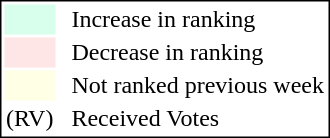<table style="border:1px solid black;">
<tr>
<td style="background:#D8FFEB; width:20px;"></td>
<td> </td>
<td>Increase in ranking</td>
</tr>
<tr>
<td style="background:#FFE6E6; width:20px;"></td>
<td> </td>
<td>Decrease in ranking</td>
</tr>
<tr>
<td style="background:#FFFFE6; width:20px;"></td>
<td> </td>
<td>Not ranked previous week</td>
</tr>
<tr>
<td>(RV)</td>
<td> </td>
<td>Received Votes</td>
</tr>
</table>
